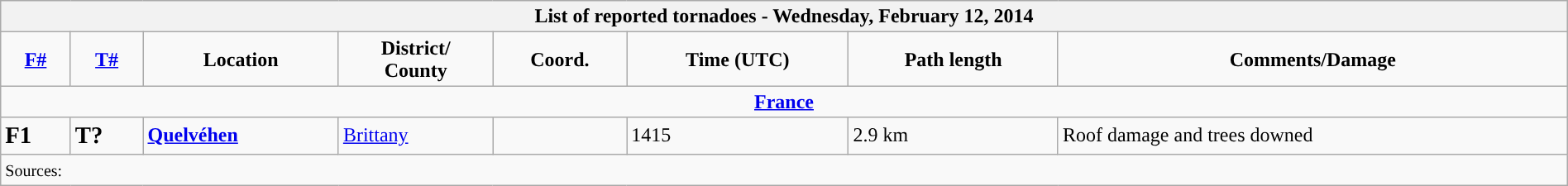<table class="wikitable collapsible" width="100%">
<tr>
<th colspan="8">List of reported tornadoes - Wednesday, February 12, 2014</th>
</tr>
<tr>
<td style="text-align: center;"><strong><a href='#'>F#</a></strong></td>
<td style="text-align: center;"><strong><a href='#'>T#</a></strong></td>
<td style="text-align: center;"><strong>Location</strong></td>
<td style="text-align: center;"><strong>District/<br>County</strong></td>
<td style="text-align: center;"><strong>Coord.</strong></td>
<td style="text-align: center;"><strong>Time (UTC)</strong></td>
<td style="text-align: center;"><strong>Path length</strong></td>
<td style="text-align: center;"><strong>Comments/Damage</strong></td>
</tr>
<tr>
<td colspan="8" align=center><strong><a href='#'>France</a></strong></td>
</tr>
<tr>
<td><big><strong>F1</strong></big></td>
<td><big><strong>T?</strong></big></td>
<td><strong><a href='#'>Quelvéhen</a></strong></td>
<td><a href='#'>Brittany</a></td>
<td></td>
<td>1415</td>
<td>2.9 km</td>
<td>Roof damage and trees downed</td>
</tr>
<tr>
<td colspan="8"><small>Sources:</small></td>
</tr>
</table>
